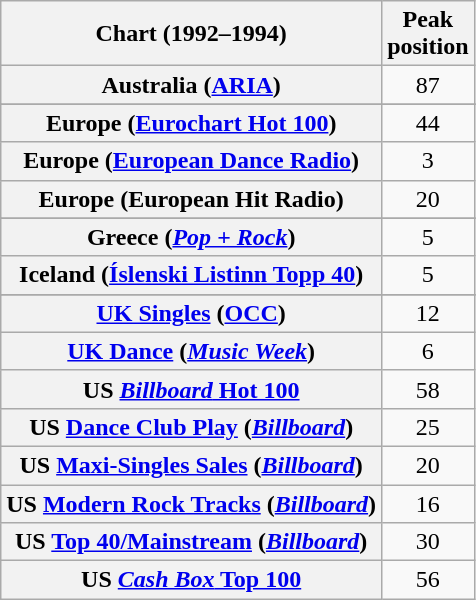<table class="wikitable plainrowheaders sortable">
<tr>
<th>Chart (1992–1994)</th>
<th>Peak<br>position</th>
</tr>
<tr>
<th scope="row">Australia (<a href='#'>ARIA</a>)</th>
<td align="center">87</td>
</tr>
<tr>
</tr>
<tr>
</tr>
<tr>
</tr>
<tr>
</tr>
<tr>
<th scope="row">Europe (<a href='#'>Eurochart Hot 100</a>)</th>
<td align="center">44</td>
</tr>
<tr>
<th scope="row">Europe (<a href='#'>European Dance Radio</a>)</th>
<td align="center">3</td>
</tr>
<tr>
<th scope="row">Europe (European Hit Radio)</th>
<td align="center">20</td>
</tr>
<tr>
</tr>
<tr>
<th scope="row">Greece (<em><a href='#'>Pop + Rock</a></em>)</th>
<td align="center">5</td>
</tr>
<tr>
<th scope="row">Iceland (<a href='#'>Íslenski Listinn Topp 40</a>)</th>
<td align="center">5</td>
</tr>
<tr>
</tr>
<tr>
</tr>
<tr>
<th scope="row"><a href='#'>UK Singles</a> (<a href='#'>OCC</a>)</th>
<td align="center">12</td>
</tr>
<tr>
<th scope="row"><a href='#'>UK Dance</a> (<em><a href='#'>Music Week</a></em>)</th>
<td align="center">6</td>
</tr>
<tr>
<th scope="row">US <a href='#'><em>Billboard</em> Hot 100</a></th>
<td align="center">58</td>
</tr>
<tr>
<th scope="row">US <a href='#'>Dance Club Play</a> (<em><a href='#'>Billboard</a></em>)</th>
<td align="center">25</td>
</tr>
<tr>
<th scope="row">US <a href='#'>Maxi-Singles Sales</a> (<em><a href='#'>Billboard</a></em>)</th>
<td align="center">20</td>
</tr>
<tr>
<th scope="row">US <a href='#'>Modern Rock Tracks</a> (<em><a href='#'>Billboard</a></em>)</th>
<td align="center">16</td>
</tr>
<tr>
<th scope="row">US <a href='#'>Top 40/Mainstream</a> (<em><a href='#'>Billboard</a></em>)</th>
<td align="center">30</td>
</tr>
<tr>
<th scope="row">US <a href='#'><em>Cash Box</em> Top 100</a></th>
<td align="center">56</td>
</tr>
</table>
